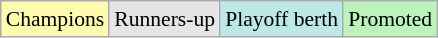<table class="wikitable" style="font-size:90%;">
<tr>
<td align="center" bgcolor="FFFCAF">Champions</td>
<td align="center" bgcolor="E5E5E5">Runners-up</td>
<td align="center" bgcolor="bce8e8">Playoff berth</td>
<td align="center" bgcolor="BBF3BB">Promoted</td>
</tr>
</table>
